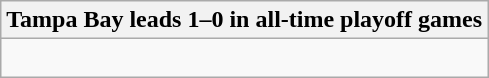<table class="wikitable collapsible collapsed">
<tr>
<th>Tampa Bay leads 1–0 in all-time playoff games</th>
</tr>
<tr>
<td><br></td>
</tr>
</table>
